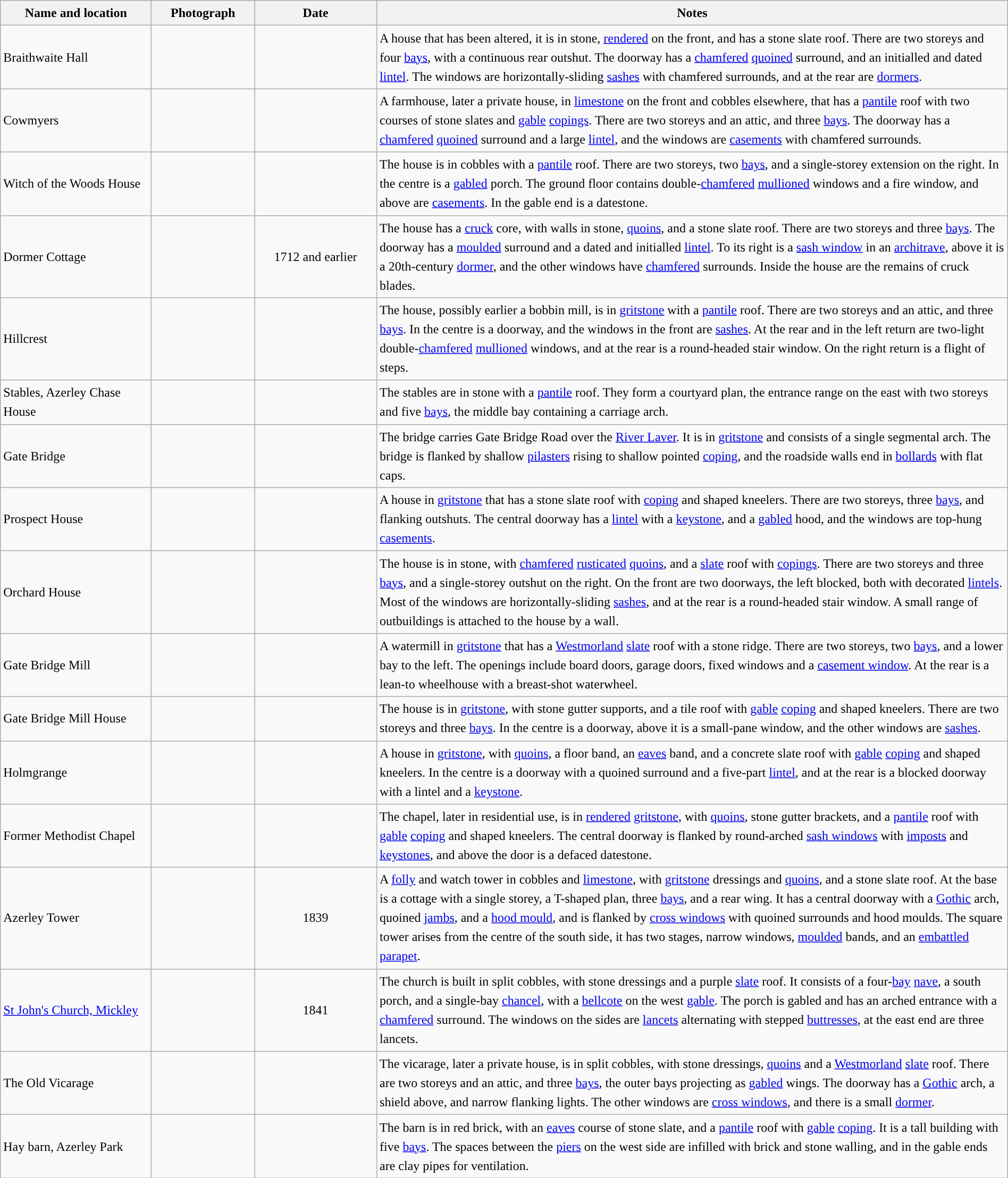<table class="wikitable sortable plainrowheaders" style="width:100%;border:0px;text-align:left;line-height:150%;">
<tr>
<th scope="col"  style="width:150px">Name and location</th>
<th scope="col"  style="width:100px" class="unsortable">Photograph</th>
<th scope="col"  style="width:120px">Date</th>
<th scope="col"  style="width:650px" class="unsortable">Notes</th>
</tr>
<tr>
<td>Braithwaite Hall<br><small></small></td>
<td></td>
<td align="center"></td>
<td>A house that has been altered, it is in stone, <a href='#'>rendered</a> on the front, and has a stone slate roof.  There are two storeys and four <a href='#'>bays</a>, with a continuous rear outshut.  The doorway has a <a href='#'>chamfered</a> <a href='#'>quoined</a> surround, and an initialled and dated <a href='#'>lintel</a>.  The windows are horizontally-sliding <a href='#'>sashes</a> with chamfered surrounds, and at the rear are <a href='#'>dormers</a>.</td>
</tr>
<tr>
<td>Cowmyers<br><small></small></td>
<td></td>
<td align="center"></td>
<td>A farmhouse, later a private house, in <a href='#'>limestone</a> on the front and cobbles elsewhere, that has a <a href='#'>pantile</a> roof with two courses of stone slates and <a href='#'>gable</a> <a href='#'>copings</a>.  There are two storeys and an attic, and three <a href='#'>bays</a>.  The doorway has a <a href='#'>chamfered</a> <a href='#'>quoined</a> surround and a large <a href='#'>lintel</a>, and the windows are <a href='#'>casements</a> with chamfered surrounds.</td>
</tr>
<tr>
<td>Witch of the Woods House<br><small></small></td>
<td></td>
<td align="center"></td>
<td>The house is in cobbles with a <a href='#'>pantile</a> roof.  There are two storeys, two <a href='#'>bays</a>, and a single-storey extension on the right.  In the centre is a <a href='#'>gabled</a> porch.  The ground floor contains double-<a href='#'>chamfered</a> <a href='#'>mullioned</a> windows and a fire window, and above are <a href='#'>casements</a>.  In the gable end is a datestone.</td>
</tr>
<tr>
<td>Dormer Cottage<br><small></small></td>
<td></td>
<td align="center">1712 and earlier</td>
<td>The house has a <a href='#'>cruck</a> core, with walls in stone, <a href='#'>quoins</a>, and a stone slate roof.  There are two storeys and three <a href='#'>bays</a>.  The doorway has a <a href='#'>moulded</a> surround and a dated and initialled <a href='#'>lintel</a>.  To its right is a <a href='#'>sash window</a> in an <a href='#'>architrave</a>, above it is a 20th-century <a href='#'>dormer</a>, and the other windows have <a href='#'>chamfered</a> surrounds.  Inside the house are the remains of cruck blades.</td>
</tr>
<tr>
<td>Hillcrest<br><small></small></td>
<td></td>
<td align="center"></td>
<td>The house, possibly earlier a bobbin mill, is in <a href='#'>gritstone</a> with a <a href='#'>pantile</a> roof.  There are two storeys and an attic, and three <a href='#'>bays</a>.  In the centre is a doorway, and the windows in the front are <a href='#'>sashes</a>.  At the rear and in the left return are two-light double-<a href='#'>chamfered</a> <a href='#'>mullioned</a> windows, and at the rear is a round-headed stair window.  On the right return is a flight of steps.</td>
</tr>
<tr>
<td>Stables, Azerley Chase House<br><small></small></td>
<td></td>
<td align="center"></td>
<td>The stables are in stone with a <a href='#'>pantile</a> roof.  They form a courtyard plan, the entrance range on the east with two storeys and five <a href='#'>bays</a>, the middle bay containing a carriage arch.</td>
</tr>
<tr>
<td>Gate Bridge<br><small></small></td>
<td></td>
<td align="center"></td>
<td>The bridge carries Gate Bridge Road over the <a href='#'>River Laver</a>.  It is in <a href='#'>gritstone</a> and consists of a single segmental arch.  The bridge is flanked by shallow <a href='#'>pilasters</a> rising to shallow pointed <a href='#'>coping</a>, and the roadside walls end in <a href='#'>bollards</a> with flat caps.</td>
</tr>
<tr>
<td>Prospect House<br><small></small></td>
<td></td>
<td align="center"></td>
<td>A house in <a href='#'>gritstone</a> that has a stone slate roof with <a href='#'>coping</a> and shaped kneelers.  There are two storeys, three <a href='#'>bays</a>, and flanking outshuts.  The central doorway has a <a href='#'>lintel</a> with a <a href='#'>keystone</a>, and a <a href='#'>gabled</a> hood, and the windows are top-hung <a href='#'>casements</a>.</td>
</tr>
<tr>
<td>Orchard House<br><small></small></td>
<td></td>
<td align="center"></td>
<td>The house is in stone, with <a href='#'>chamfered</a> <a href='#'>rusticated</a> <a href='#'>quoins</a>, and a <a href='#'>slate</a> roof with <a href='#'>copings</a>.  There are two storeys and three <a href='#'>bays</a>, and a single-storey outshut on the right.  On the front are two doorways, the left blocked, both with decorated <a href='#'>lintels</a>.  Most of the windows are horizontally-sliding <a href='#'>sashes</a>, and at the rear is a round-headed stair window.  A small range of outbuildings is attached to the house by a wall.</td>
</tr>
<tr>
<td>Gate Bridge Mill<br><small></small></td>
<td></td>
<td align="center"></td>
<td>A watermill in <a href='#'>gritstone</a> that has a <a href='#'>Westmorland</a> <a href='#'>slate</a> roof with a stone ridge.  There are two storeys, two <a href='#'>bays</a>, and a lower bay to the left.  The openings include board doors, garage doors, fixed windows and a <a href='#'>casement window</a>.  At the rear is a lean-to wheelhouse with a breast-shot waterwheel.</td>
</tr>
<tr>
<td>Gate Bridge Mill House<br><small></small></td>
<td></td>
<td align="center"></td>
<td>The house is in <a href='#'>gritstone</a>, with stone gutter supports, and a tile roof with <a href='#'>gable</a> <a href='#'>coping</a> and shaped kneelers.  There are two storeys and three <a href='#'>bays</a>.  In the centre is a doorway, above it is a small-pane window, and the other windows are <a href='#'>sashes</a>.</td>
</tr>
<tr>
<td>Holmgrange<br><small></small></td>
<td></td>
<td align="center"></td>
<td>A house in <a href='#'>gritstone</a>, with <a href='#'>quoins</a>, a floor band, an <a href='#'>eaves</a> band, and a concrete slate roof with <a href='#'>gable</a> <a href='#'>coping</a> and shaped kneelers.  In the centre is a doorway with a quoined surround and a five-part <a href='#'>lintel</a>, and at the rear is a blocked doorway with a lintel and a <a href='#'>keystone</a>.</td>
</tr>
<tr>
<td>Former Methodist Chapel<br><small></small></td>
<td></td>
<td align="center"></td>
<td>The chapel, later in residential use, is in <a href='#'>rendered</a> <a href='#'>gritstone</a>, with <a href='#'>quoins</a>, stone gutter brackets, and a <a href='#'>pantile</a> roof with <a href='#'>gable</a> <a href='#'>coping</a> and shaped kneelers.  The central doorway is flanked by round-arched <a href='#'>sash windows</a> with <a href='#'>imposts</a> and <a href='#'>keystones</a>, and above the door is a defaced datestone.</td>
</tr>
<tr>
<td>Azerley Tower<br><small></small></td>
<td></td>
<td align="center">1839</td>
<td>A <a href='#'>folly</a> and watch tower in cobbles and <a href='#'>limestone</a>, with <a href='#'>gritstone</a> dressings and <a href='#'>quoins</a>, and a stone slate roof.  At the base is a cottage with a single storey, a T-shaped plan, three <a href='#'>bays</a>, and a rear wing.  It has a central doorway with a <a href='#'>Gothic</a> arch, quoined <a href='#'>jambs</a>, and a <a href='#'>hood mould</a>, and is flanked by <a href='#'>cross windows</a> with quoined surrounds and hood moulds.  The square tower arises from the centre of the south side, it has two stages, narrow windows, <a href='#'>moulded</a> bands, and an <a href='#'>embattled</a> <a href='#'>parapet</a>.</td>
</tr>
<tr>
<td><a href='#'>St John's Church, Mickley</a><br><small></small></td>
<td></td>
<td align="center">1841</td>
<td>The church is built in split cobbles, with stone dressings and a purple <a href='#'>slate</a> roof.  It consists of a four-<a href='#'>bay</a> <a href='#'>nave</a>, a south porch, and a single-bay <a href='#'>chancel</a>, with a <a href='#'>bellcote</a> on the west <a href='#'>gable</a>.  The porch is gabled and has an arched entrance with a <a href='#'>chamfered</a> surround.  The windows on the sides are <a href='#'>lancets</a> alternating with stepped <a href='#'>buttresses</a>, at the east end are three lancets.</td>
</tr>
<tr>
<td>The Old Vicarage<br><small></small></td>
<td></td>
<td align="center"></td>
<td>The vicarage, later a private house, is in split cobbles, with stone dressings, <a href='#'>quoins</a> and a <a href='#'>Westmorland</a> <a href='#'>slate</a> roof.  There are two storeys and an attic,  and three <a href='#'>bays</a>, the outer bays projecting as <a href='#'>gabled</a> wings.  The doorway has a <a href='#'>Gothic</a> arch, a shield above, and narrow flanking lights.  The other windows are <a href='#'>cross windows</a>, and there is a small <a href='#'>dormer</a>.</td>
</tr>
<tr>
<td>Hay barn, Azerley Park<br><small></small></td>
<td></td>
<td align="center"></td>
<td>The barn is in red brick, with an <a href='#'>eaves</a> course of stone slate, and a <a href='#'>pantile</a> roof with <a href='#'>gable</a> <a href='#'>coping</a>.  It is a tall building with five <a href='#'>bays</a>.  The spaces between the <a href='#'>piers</a> on the west side are infilled with brick and stone walling, and in the gable ends are clay pipes for ventilation.</td>
</tr>
<tr>
</tr>
</table>
